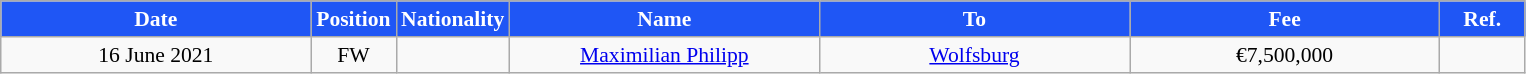<table class="wikitable"  style="text-align:center; font-size:90%; ">
<tr>
<th style="background:#1F56F5; color:white; width:200px;">Date</th>
<th style="background:#1F56F5; color:white; width:50px;">Position</th>
<th style="background:#1F56F5; color:white; width:50px;">Nationality</th>
<th style="background:#1F56F5; color:white; width:200px;">Name</th>
<th style="background:#1F56F5; color:white; width:200px;">To</th>
<th style="background:#1F56F5; color:white; width:200px;">Fee</th>
<th style="background:#1F56F5; color:white; width:50px;">Ref.</th>
</tr>
<tr>
<td>16 June 2021</td>
<td>FW</td>
<td></td>
<td><a href='#'>Maximilian Philipp</a></td>
<td><a href='#'>Wolfsburg</a></td>
<td>€7,500,000</td>
<td></td>
</tr>
</table>
